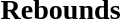<table width=100%>
<tr>
<td width=50% valign=top><br><h3>Rebounds</h3>


</td>
</tr>
</table>
